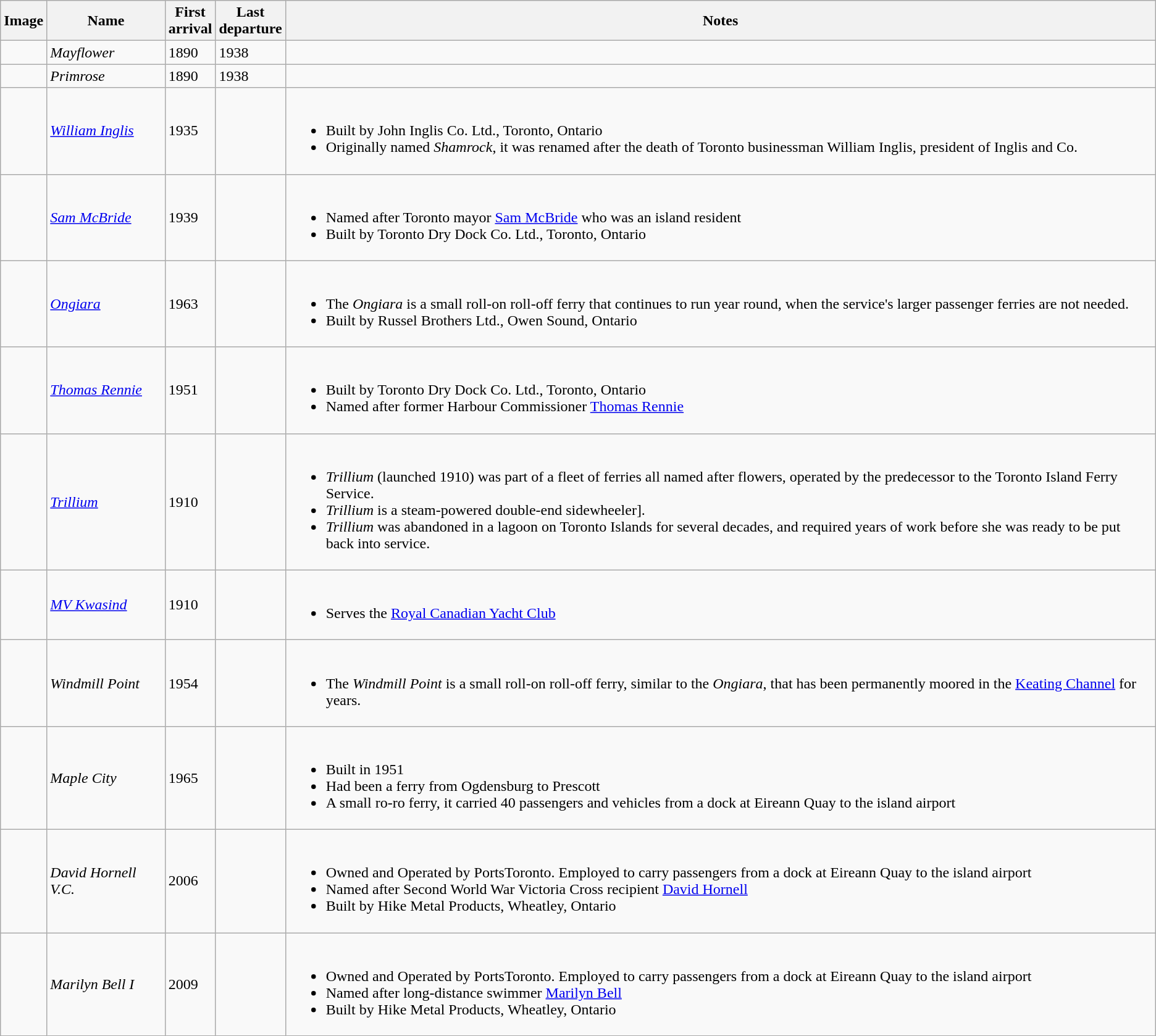<table class="wikitable sortable">
<tr>
<th>Image</th>
<th>Name</th>
<th>First<br>arrival</th>
<th>Last<br>departure</th>
<th>Notes</th>
</tr>
<tr>
<td></td>
<td><em>Mayflower</em></td>
<td>1890</td>
<td>1938</td>
<td></td>
</tr>
<tr>
<td></td>
<td><em>Primrose</em></td>
<td>1890</td>
<td>1938</td>
<td></td>
</tr>
<tr>
<td></td>
<td><em><a href='#'>William Inglis</a></em></td>
<td>1935</td>
<td></td>
<td><br><ul><li>Built by John Inglis Co. Ltd., Toronto, Ontario</li><li>Originally named <em>Shamrock</em>, it was renamed after the death of Toronto businessman William Inglis, president of Inglis and Co.</li></ul></td>
</tr>
<tr>
<td></td>
<td><em><a href='#'>Sam McBride</a></em></td>
<td>1939</td>
<td></td>
<td><br><ul><li>Named after Toronto mayor <a href='#'>Sam McBride</a> who was an island resident</li><li>Built by Toronto Dry Dock Co. Ltd., Toronto, Ontario</li></ul></td>
</tr>
<tr>
<td></td>
<td><em><a href='#'>Ongiara</a></em></td>
<td>1963</td>
<td></td>
<td><br><ul><li>The <em>Ongiara</em> is a small roll-on roll-off ferry that continues to run year round, when the service's larger passenger ferries are not needed.</li><li>Built by Russel Brothers Ltd., Owen Sound, Ontario</li></ul></td>
</tr>
<tr>
<td></td>
<td><em><a href='#'>Thomas Rennie</a></em></td>
<td>1951</td>
<td></td>
<td><br><ul><li>Built by Toronto Dry Dock Co. Ltd., Toronto, Ontario</li><li>Named after former Harbour Commissioner <a href='#'>Thomas Rennie</a></li></ul></td>
</tr>
<tr>
<td></td>
<td><a href='#'><em>Trillium</em></a></td>
<td>1910</td>
<td></td>
<td><br><ul><li><em>Trillium</em> (launched 1910) was part of a fleet of ferries all named after flowers, operated by the predecessor to the Toronto Island Ferry Service.</li><li><em>Trillium</em> is a steam-powered double-end sidewheeler].</li><li><em>Trillium</em> was abandoned in a lagoon on Toronto Islands for several decades, and required years of work before she was ready to be put back into service.</li></ul></td>
</tr>
<tr>
<td></td>
<td><em><a href='#'>MV Kwasind</a></em></td>
<td>1910</td>
<td></td>
<td><br><ul><li>Serves the <a href='#'>Royal Canadian Yacht Club</a></li></ul></td>
</tr>
<tr>
<td></td>
<td><em>Windmill Point</em></td>
<td>1954</td>
<td></td>
<td><br><ul><li>The <em>Windmill Point</em> is a small  roll-on roll-off ferry, similar to the <em>Ongiara</em>, that has been permanently moored in the <a href='#'>Keating Channel</a> for years.</li></ul></td>
</tr>
<tr>
<td></td>
<td><em>Maple City</em></td>
<td>1965</td>
<td></td>
<td><br><ul><li>Built in 1951</li><li>Had been a ferry from Ogdensburg to Prescott</li><li>A small ro-ro ferry, it carried 40 passengers and vehicles from a dock at Eireann Quay to the island airport</li></ul></td>
</tr>
<tr>
<td></td>
<td><em>David Hornell V.C.</em></td>
<td>2006</td>
<td></td>
<td><br><ul><li>Owned and Operated by PortsToronto. Employed to carry passengers from a dock at Eireann Quay to the island airport</li><li>Named after Second World War Victoria Cross recipient <a href='#'>David Hornell</a></li><li>Built by Hike Metal Products, Wheatley, Ontario</li></ul></td>
</tr>
<tr>
<td></td>
<td><em>Marilyn Bell I</em></td>
<td>2009</td>
<td></td>
<td><br><ul><li>Owned and Operated by PortsToronto. Employed to carry passengers from a dock at Eireann Quay to the island airport</li><li>Named after long-distance swimmer <a href='#'>Marilyn Bell</a></li><li>Built by Hike Metal Products, Wheatley, Ontario</li></ul></td>
</tr>
</table>
